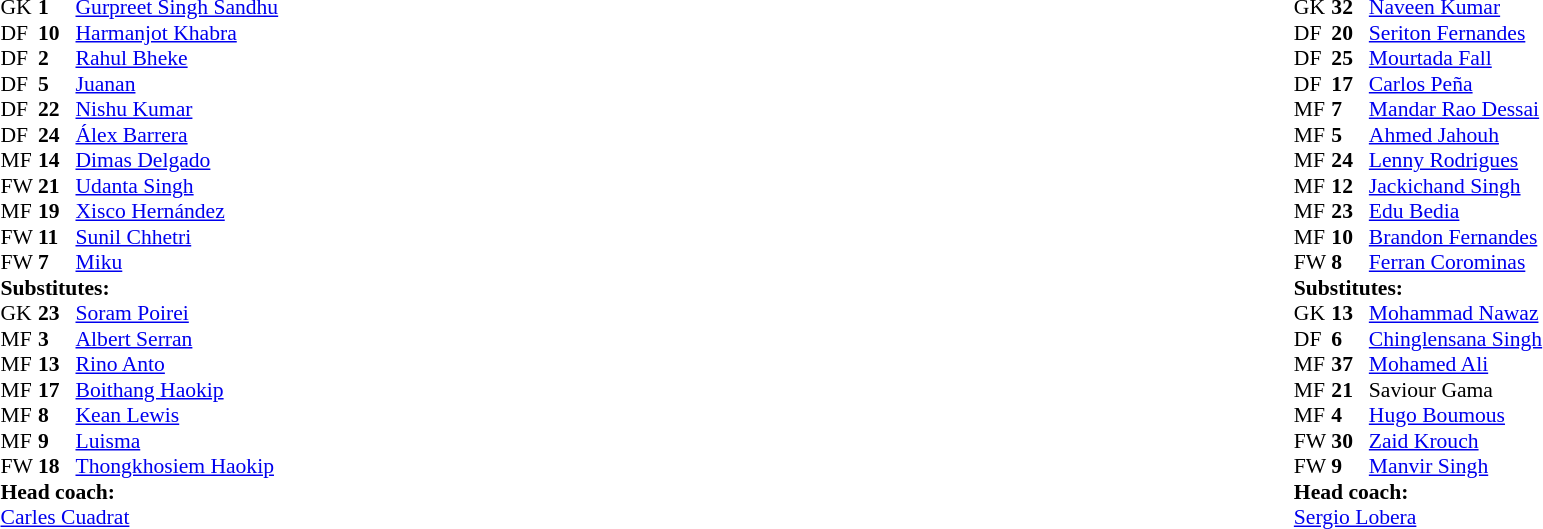<table width="100%">
<tr>
<td valign="top" width="40%"><br><table style="font-size: 90%" cellspacing="0" cellpadding="0">
<tr>
<th width=25></th>
<th width=25></th>
</tr>
<tr>
<td>GK</td>
<td><strong>1</strong></td>
<td> <a href='#'>Gurpreet Singh Sandhu</a></td>
</tr>
<tr>
<td>DF</td>
<td><strong>10</strong></td>
<td> <a href='#'>Harmanjot Khabra</a></td>
</tr>
<tr>
<td>DF</td>
<td><strong>2</strong></td>
<td> <a href='#'>Rahul Bheke</a></td>
<td></td>
<td></td>
</tr>
<tr>
<td>DF</td>
<td><strong>5</strong></td>
<td> <a href='#'>Juanan</a></td>
</tr>
<tr>
<td>DF</td>
<td><strong>22</strong></td>
<td> <a href='#'>Nishu Kumar</a></td>
<td></td>
<td></td>
</tr>
<tr>
<td>DF</td>
<td><strong>24</strong></td>
<td> <a href='#'>Álex Barrera</a></td>
<td></td>
<td></td>
</tr>
<tr>
<td>MF</td>
<td><strong>14</strong></td>
<td> <a href='#'>Dimas Delgado</a></td>
<td></td>
</tr>
<tr>
<td>FW</td>
<td><strong>21</strong></td>
<td> <a href='#'>Udanta Singh</a></td>
<td></td>
<td></td>
</tr>
<tr>
<td>MF</td>
<td><strong>19</strong></td>
<td> <a href='#'>Xisco Hernández</a></td>
<td></td>
<td></td>
</tr>
<tr>
<td>FW</td>
<td><strong>11</strong></td>
<td> <a href='#'>Sunil Chhetri</a></td>
</tr>
<tr>
<td>FW</td>
<td><strong>7</strong></td>
<td> <a href='#'>Miku</a></td>
<td></td>
</tr>
<tr>
<td colspan=3><strong>Substitutes:</strong></td>
</tr>
<tr>
<td>GK</td>
<td><strong>23</strong></td>
<td> <a href='#'>Soram Poirei</a></td>
</tr>
<tr>
<td>MF</td>
<td><strong>3</strong></td>
<td> <a href='#'>Albert Serran</a></td>
<td></td>
<td></td>
</tr>
<tr>
<td>MF</td>
<td><strong>13</strong></td>
<td> <a href='#'>Rino Anto</a></td>
</tr>
<tr>
<td>MF</td>
<td><strong>17</strong></td>
<td> <a href='#'>Boithang Haokip</a></td>
<td></td>
<td></td>
</tr>
<tr>
<td>MF</td>
<td><strong>8</strong></td>
<td> <a href='#'>Kean Lewis</a></td>
<td></td>
<td></td>
</tr>
<tr>
<td>MF</td>
<td><strong>9</strong></td>
<td> <a href='#'>Luisma</a></td>
<td></td>
<td></td>
</tr>
<tr>
<td>FW</td>
<td><strong>18</strong></td>
<td> <a href='#'>Thongkhosiem Haokip</a></td>
</tr>
<tr>
<td colspan=3><strong>Head coach:</strong></td>
</tr>
<tr>
<td colspan=4> <a href='#'>Carles Cuadrat</a></td>
</tr>
</table>
</td>
<td valign="top"></td>
<td valign="top" width="50%"><br><table style="font-size: 90%" cellspacing="0" cellpadding="0" align="center">
<tr>
<th width=25></th>
<th width=25></th>
</tr>
<tr>
<td>GK</td>
<td><strong>32</strong></td>
<td> <a href='#'>Naveen Kumar</a></td>
</tr>
<tr>
<td>DF</td>
<td><strong>20</strong></td>
<td> <a href='#'>Seriton Fernandes</a></td>
<td></td>
</tr>
<tr>
<td>DF</td>
<td><strong>25</strong></td>
<td> <a href='#'>Mourtada Fall</a></td>
<td></td>
</tr>
<tr>
<td>DF</td>
<td><strong>17</strong></td>
<td> <a href='#'>Carlos Peña</a></td>
<td></td>
<td></td>
</tr>
<tr>
<td>MF</td>
<td><strong>7</strong></td>
<td> <a href='#'>Mandar Rao Dessai</a></td>
<td></td>
<td></td>
</tr>
<tr>
<td>MF</td>
<td><strong>5</strong></td>
<td> <a href='#'>Ahmed Jahouh</a></td>
<td></td>
</tr>
<tr>
<td>MF</td>
<td><strong>24</strong></td>
<td> <a href='#'>Lenny Rodrigues</a></td>
</tr>
<tr>
<td>MF</td>
<td><strong>12</strong></td>
<td> <a href='#'>Jackichand Singh</a></td>
<td></td>
<td></td>
</tr>
<tr>
<td>MF</td>
<td><strong>23</strong></td>
<td> <a href='#'>Edu Bedia</a></td>
<td></td>
</tr>
<tr>
<td>MF</td>
<td><strong>10</strong></td>
<td> <a href='#'>Brandon Fernandes</a></td>
</tr>
<tr>
<td>FW</td>
<td><strong>8</strong></td>
<td> <a href='#'>Ferran Corominas</a></td>
</tr>
<tr>
<td colspan=3><strong>Substitutes:</strong></td>
</tr>
<tr>
<td>GK</td>
<td><strong>13</strong></td>
<td> <a href='#'>Mohammad Nawaz</a></td>
</tr>
<tr>
<td>DF</td>
<td><strong>6</strong></td>
<td> <a href='#'>Chinglensana Singh</a></td>
</tr>
<tr>
<td>MF</td>
<td><strong>37</strong></td>
<td> <a href='#'>Mohamed Ali</a></td>
</tr>
<tr>
<td>MF</td>
<td><strong>21</strong></td>
<td> Saviour Gama</td>
<td></td>
<td></td>
</tr>
<tr>
<td>MF</td>
<td><strong>4</strong></td>
<td> <a href='#'>Hugo Boumous</a></td>
<td></td>
<td></td>
</tr>
<tr>
<td>FW</td>
<td><strong>30</strong></td>
<td> <a href='#'>Zaid Krouch</a></td>
</tr>
<tr>
<td>FW</td>
<td><strong>9</strong></td>
<td> <a href='#'>Manvir Singh</a></td>
<td></td>
<td></td>
</tr>
<tr>
<td colspan=3><strong>Head coach:</strong></td>
</tr>
<tr>
<td colspan=4> <a href='#'>Sergio Lobera</a></td>
</tr>
</table>
</td>
</tr>
</table>
